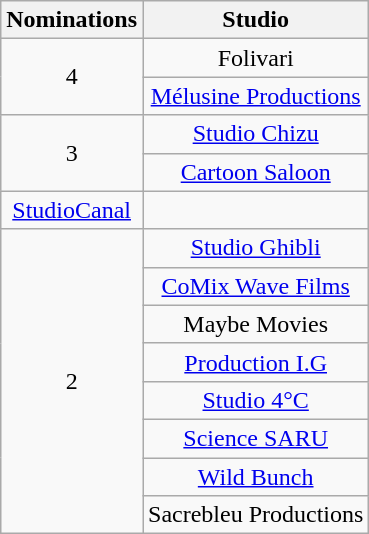<table class="wikitable floatright" style="text-align:center;">
<tr>
<th scope="col" style="width:55px;">Nominations</th>
<th scope="col" style="text-align:center;">Studio</th>
</tr>
<tr>
<td rowspan="2" scope=row style="text-align:center">4</td>
<td>Folivari</td>
</tr>
<tr>
<td><a href='#'>Mélusine Productions</a></td>
</tr>
<tr>
<td rowspan="3" scope=row style="text-align:center">3</td>
<td><a href='#'>Studio Chizu</a></td>
</tr>
<tr>
<td><a href='#'>Cartoon Saloon</a></td>
</tr>
<tr>
</tr>
<tr>
<td><a href='#'>StudioCanal</a></td>
</tr>
<tr>
<td rowspan="8" scope=row style="text-align:center">2</td>
<td><a href='#'>Studio Ghibli</a></td>
</tr>
<tr>
<td><a href='#'>CoMix Wave Films</a></td>
</tr>
<tr>
<td>Maybe Movies</td>
</tr>
<tr>
<td><a href='#'>Production I.G</a></td>
</tr>
<tr>
<td><a href='#'>Studio 4°C</a></td>
</tr>
<tr>
<td><a href='#'>Science SARU</a></td>
</tr>
<tr>
<td><a href='#'>Wild Bunch</a></td>
</tr>
<tr>
<td>Sacrebleu Productions</td>
</tr>
</table>
